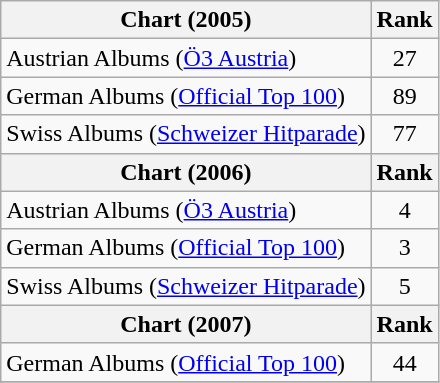<table class="wikitable sortable">
<tr>
<th>Chart (2005)</th>
<th>Rank</th>
</tr>
<tr>
<td>Austrian Albums (<a href='#'>Ö3 Austria</a>)</td>
<td style="text-align:center;">27</td>
</tr>
<tr>
<td>German Albums (<a href='#'>Official Top 100</a>)</td>
<td style="text-align:center;">89</td>
</tr>
<tr>
<td>Swiss Albums (<a href='#'>Schweizer Hitparade</a>)</td>
<td style="text-align:center;">77</td>
</tr>
<tr>
<th>Chart (2006)</th>
<th>Rank</th>
</tr>
<tr>
<td>Austrian Albums (<a href='#'>Ö3 Austria</a>)</td>
<td style="text-align:center;">4</td>
</tr>
<tr>
<td>German Albums (<a href='#'>Official Top 100</a>)</td>
<td style="text-align:center;">3</td>
</tr>
<tr>
<td>Swiss Albums (<a href='#'>Schweizer Hitparade</a>)</td>
<td style="text-align:center;">5</td>
</tr>
<tr>
<th>Chart (2007)</th>
<th>Rank</th>
</tr>
<tr>
<td>German Albums (<a href='#'>Official Top 100</a>)</td>
<td style="text-align:center;">44</td>
</tr>
<tr>
</tr>
</table>
